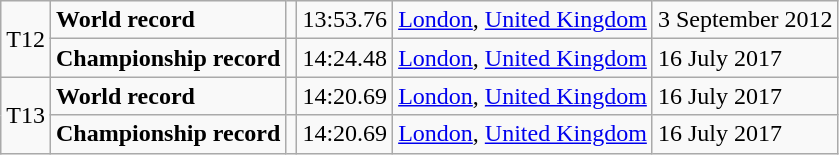<table class="wikitable">
<tr>
<td rowspan="2">T12</td>
<td><strong>World record</strong></td>
<td></td>
<td>13:53.76</td>
<td><a href='#'>London</a>, <a href='#'>United Kingdom</a></td>
<td>3 September 2012</td>
</tr>
<tr>
<td><strong>Championship record</strong></td>
<td></td>
<td>14:24.48</td>
<td><a href='#'>London</a>, <a href='#'>United Kingdom</a></td>
<td>16 July 2017</td>
</tr>
<tr>
<td rowspan="2">T13</td>
<td><strong>World record</strong></td>
<td></td>
<td>14:20.69</td>
<td><a href='#'>London</a>, <a href='#'>United Kingdom</a></td>
<td>16 July 2017</td>
</tr>
<tr>
<td><strong>Championship record</strong></td>
<td></td>
<td>14:20.69</td>
<td><a href='#'>London</a>, <a href='#'>United Kingdom</a></td>
<td>16 July 2017</td>
</tr>
</table>
